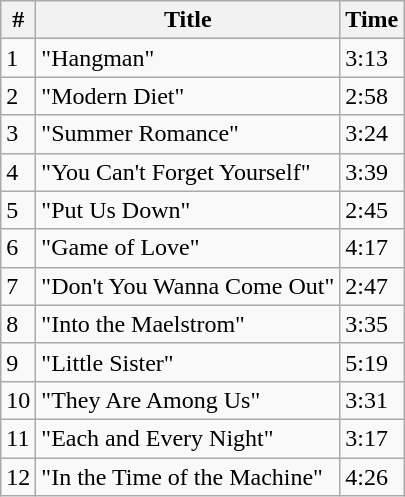<table class="wikitable">
<tr>
<th>#</th>
<th>Title</th>
<th>Time</th>
</tr>
<tr>
<td>1</td>
<td>"Hangman"</td>
<td>3:13</td>
</tr>
<tr>
<td>2</td>
<td>"Modern Diet"</td>
<td>2:58</td>
</tr>
<tr>
<td>3</td>
<td>"Summer Romance"</td>
<td>3:24</td>
</tr>
<tr>
<td>4</td>
<td>"You Can't Forget Yourself"</td>
<td>3:39</td>
</tr>
<tr>
<td>5</td>
<td>"Put Us Down"</td>
<td>2:45</td>
</tr>
<tr>
<td>6</td>
<td>"Game of Love"</td>
<td>4:17</td>
</tr>
<tr>
<td>7</td>
<td>"Don't You Wanna Come Out"</td>
<td>2:47</td>
</tr>
<tr>
<td>8</td>
<td>"Into the Maelstrom"</td>
<td>3:35</td>
</tr>
<tr>
<td>9</td>
<td>"Little Sister"</td>
<td>5:19</td>
</tr>
<tr>
<td>10</td>
<td>"They Are Among Us"</td>
<td>3:31</td>
</tr>
<tr>
<td>11</td>
<td>"Each and Every Night"</td>
<td>3:17</td>
</tr>
<tr>
<td>12</td>
<td>"In the Time of the Machine"</td>
<td>4:26</td>
</tr>
</table>
